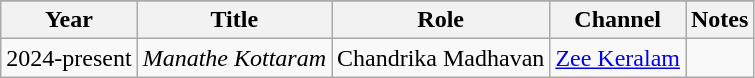<table class="wikitable sortable">
<tr style="background:#ccc; text-align:center;">
</tr>
<tr>
<th>Year</th>
<th>Title</th>
<th>Role</th>
<th>Channel</th>
<th class="unsortable">Notes</th>
</tr>
<tr>
<td>2024-present</td>
<td><em>Manathe Kottaram</em></td>
<td>Chandrika Madhavan</td>
<td><a href='#'>Zee Keralam</a></td>
<td></td>
</tr>
</table>
